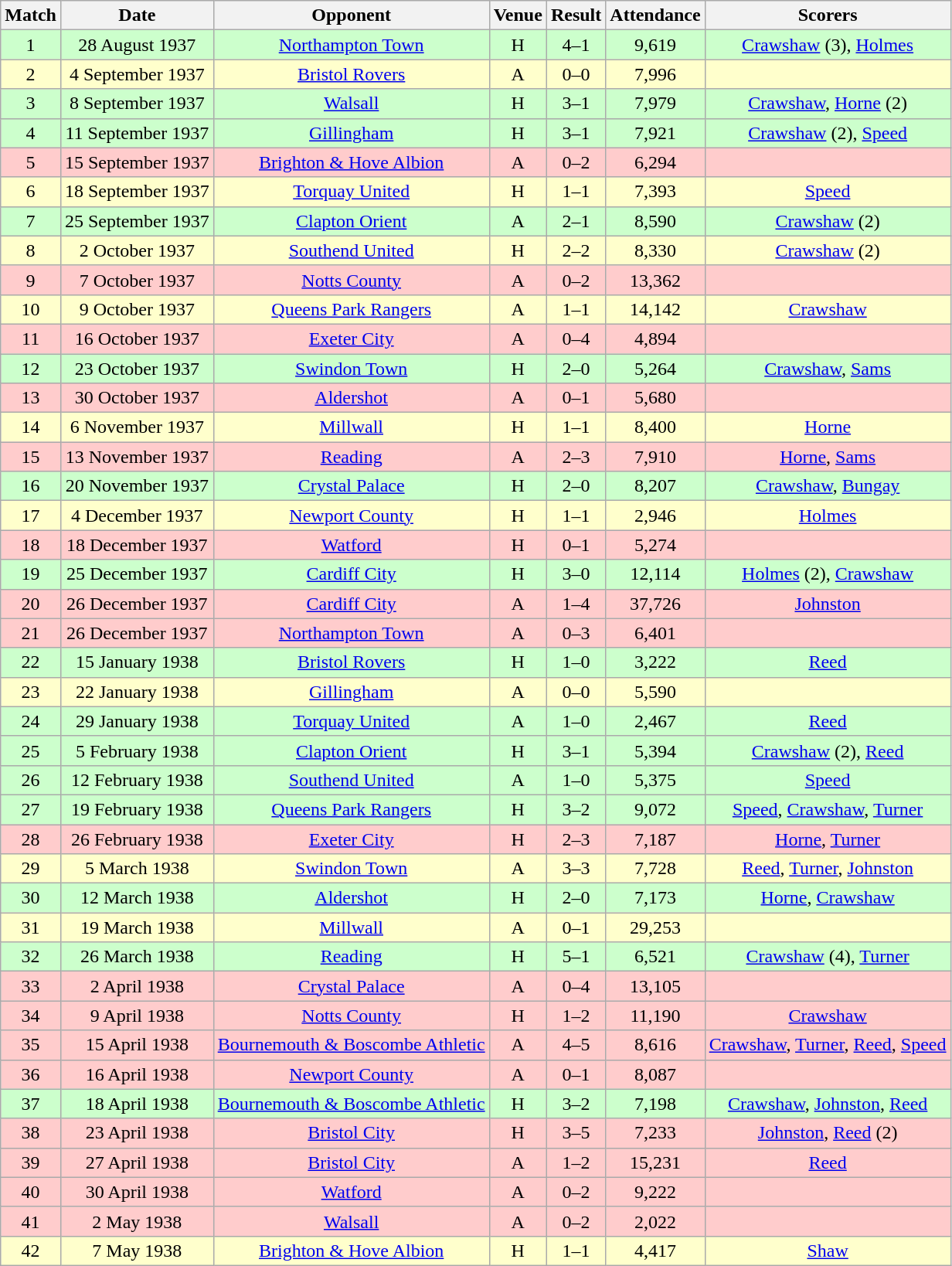<table class="wikitable " style="font-size:100%; text-align:center">
<tr>
<th>Match</th>
<th>Date</th>
<th>Opponent</th>
<th>Venue</th>
<th>Result</th>
<th>Attendance</th>
<th>Scorers</th>
</tr>
<tr style="background: #CCFFCC;">
<td>1</td>
<td>28 August 1937</td>
<td><a href='#'>Northampton Town</a></td>
<td>H</td>
<td>4–1</td>
<td>9,619</td>
<td><a href='#'>Crawshaw</a> (3), <a href='#'>Holmes</a></td>
</tr>
<tr style="background: #FFFFCC;">
<td>2</td>
<td>4 September 1937</td>
<td><a href='#'>Bristol Rovers</a></td>
<td>A</td>
<td>0–0</td>
<td>7,996</td>
<td></td>
</tr>
<tr style="background: #CCFFCC;">
<td>3</td>
<td>8 September 1937</td>
<td><a href='#'>Walsall</a></td>
<td>H</td>
<td>3–1</td>
<td>7,979</td>
<td><a href='#'>Crawshaw</a>, <a href='#'>Horne</a> (2)</td>
</tr>
<tr style="background: #CCFFCC;">
<td>4</td>
<td>11 September 1937</td>
<td><a href='#'>Gillingham</a></td>
<td>H</td>
<td>3–1</td>
<td>7,921</td>
<td><a href='#'>Crawshaw</a> (2), <a href='#'>Speed</a></td>
</tr>
<tr style="background: #FFCCCC;">
<td>5</td>
<td>15 September 1937</td>
<td><a href='#'>Brighton & Hove Albion</a></td>
<td>A</td>
<td>0–2</td>
<td>6,294</td>
<td></td>
</tr>
<tr style="background: #FFFFCC;">
<td>6</td>
<td>18 September 1937</td>
<td><a href='#'>Torquay United</a></td>
<td>H</td>
<td>1–1</td>
<td>7,393</td>
<td><a href='#'>Speed</a></td>
</tr>
<tr style="background: #CCFFCC;">
<td>7</td>
<td>25 September 1937</td>
<td><a href='#'>Clapton Orient</a></td>
<td>A</td>
<td>2–1</td>
<td>8,590</td>
<td><a href='#'>Crawshaw</a> (2)</td>
</tr>
<tr style="background: #FFFFCC;">
<td>8</td>
<td>2 October 1937</td>
<td><a href='#'>Southend United</a></td>
<td>H</td>
<td>2–2</td>
<td>8,330</td>
<td><a href='#'>Crawshaw</a> (2)</td>
</tr>
<tr style="background: #FFCCCC;">
<td>9</td>
<td>7 October 1937</td>
<td><a href='#'>Notts County</a></td>
<td>A</td>
<td>0–2</td>
<td>13,362</td>
<td></td>
</tr>
<tr style="background: #FFFFCC;">
<td>10</td>
<td>9 October 1937</td>
<td><a href='#'>Queens Park Rangers</a></td>
<td>A</td>
<td>1–1</td>
<td>14,142</td>
<td><a href='#'>Crawshaw</a></td>
</tr>
<tr style="background: #FFCCCC;">
<td>11</td>
<td>16 October 1937</td>
<td><a href='#'>Exeter City</a></td>
<td>A</td>
<td>0–4</td>
<td>4,894</td>
<td></td>
</tr>
<tr style="background: #CCFFCC;">
<td>12</td>
<td>23 October 1937</td>
<td><a href='#'>Swindon Town</a></td>
<td>H</td>
<td>2–0</td>
<td>5,264</td>
<td><a href='#'>Crawshaw</a>, <a href='#'>Sams</a></td>
</tr>
<tr style="background: #FFCCCC;">
<td>13</td>
<td>30 October 1937</td>
<td><a href='#'>Aldershot</a></td>
<td>A</td>
<td>0–1</td>
<td>5,680</td>
<td></td>
</tr>
<tr style="background: #FFFFCC;">
<td>14</td>
<td>6 November 1937</td>
<td><a href='#'>Millwall</a></td>
<td>H</td>
<td>1–1</td>
<td>8,400</td>
<td><a href='#'>Horne</a></td>
</tr>
<tr style="background: #FFCCCC;">
<td>15</td>
<td>13 November 1937</td>
<td><a href='#'>Reading</a></td>
<td>A</td>
<td>2–3</td>
<td>7,910</td>
<td><a href='#'>Horne</a>, <a href='#'>Sams</a></td>
</tr>
<tr style="background: #CCFFCC;">
<td>16</td>
<td>20 November 1937</td>
<td><a href='#'>Crystal Palace</a></td>
<td>H</td>
<td>2–0</td>
<td>8,207</td>
<td><a href='#'>Crawshaw</a>, <a href='#'>Bungay</a></td>
</tr>
<tr style="background: #FFFFCC;">
<td>17</td>
<td>4 December 1937</td>
<td><a href='#'>Newport County</a></td>
<td>H</td>
<td>1–1</td>
<td>2,946</td>
<td><a href='#'>Holmes</a></td>
</tr>
<tr style="background: #FFCCCC;">
<td>18</td>
<td>18 December 1937</td>
<td><a href='#'>Watford</a></td>
<td>H</td>
<td>0–1</td>
<td>5,274</td>
<td></td>
</tr>
<tr style="background: #CCFFCC;">
<td>19</td>
<td>25 December 1937</td>
<td><a href='#'>Cardiff City</a></td>
<td>H</td>
<td>3–0</td>
<td>12,114</td>
<td><a href='#'>Holmes</a> (2), <a href='#'>Crawshaw</a></td>
</tr>
<tr style="background: #FFCCCC;">
<td>20</td>
<td>26 December 1937</td>
<td><a href='#'>Cardiff City</a></td>
<td>A</td>
<td>1–4</td>
<td>37,726</td>
<td><a href='#'>Johnston</a></td>
</tr>
<tr style="background: #FFCCCC;">
<td>21</td>
<td>26 December 1937</td>
<td><a href='#'>Northampton Town</a></td>
<td>A</td>
<td>0–3</td>
<td>6,401</td>
<td></td>
</tr>
<tr style="background: #CCFFCC;">
<td>22</td>
<td>15 January 1938</td>
<td><a href='#'>Bristol Rovers</a></td>
<td>H</td>
<td>1–0</td>
<td>3,222</td>
<td><a href='#'>Reed</a></td>
</tr>
<tr style="background: #FFFFCC;">
<td>23</td>
<td>22 January 1938</td>
<td><a href='#'>Gillingham</a></td>
<td>A</td>
<td>0–0</td>
<td>5,590</td>
<td></td>
</tr>
<tr style="background: #CCFFCC;">
<td>24</td>
<td>29 January 1938</td>
<td><a href='#'>Torquay United</a></td>
<td>A</td>
<td>1–0</td>
<td>2,467</td>
<td><a href='#'>Reed</a></td>
</tr>
<tr style="background: #CCFFCC;">
<td>25</td>
<td>5 February 1938</td>
<td><a href='#'>Clapton Orient</a></td>
<td>H</td>
<td>3–1</td>
<td>5,394</td>
<td><a href='#'>Crawshaw</a> (2), <a href='#'>Reed</a></td>
</tr>
<tr style="background: #CCFFCC;">
<td>26</td>
<td>12 February 1938</td>
<td><a href='#'>Southend United</a></td>
<td>A</td>
<td>1–0</td>
<td>5,375</td>
<td><a href='#'>Speed</a></td>
</tr>
<tr style="background: #CCFFCC;">
<td>27</td>
<td>19 February 1938</td>
<td><a href='#'>Queens Park Rangers</a></td>
<td>H</td>
<td>3–2</td>
<td>9,072</td>
<td><a href='#'>Speed</a>, <a href='#'>Crawshaw</a>, <a href='#'>Turner</a></td>
</tr>
<tr style="background: #FFCCCC;">
<td>28</td>
<td>26 February 1938</td>
<td><a href='#'>Exeter City</a></td>
<td>H</td>
<td>2–3</td>
<td>7,187</td>
<td><a href='#'>Horne</a>, <a href='#'>Turner</a></td>
</tr>
<tr style="background: #FFFFCC;">
<td>29</td>
<td>5 March 1938</td>
<td><a href='#'>Swindon Town</a></td>
<td>A</td>
<td>3–3</td>
<td>7,728</td>
<td><a href='#'>Reed</a>, <a href='#'>Turner</a>, <a href='#'>Johnston</a></td>
</tr>
<tr style="background: #CCFFCC;">
<td>30</td>
<td>12 March 1938</td>
<td><a href='#'>Aldershot</a></td>
<td>H</td>
<td>2–0</td>
<td>7,173</td>
<td><a href='#'>Horne</a>, <a href='#'>Crawshaw</a></td>
</tr>
<tr style="background: #FFFFCC;">
<td>31</td>
<td>19 March 1938</td>
<td><a href='#'>Millwall</a></td>
<td>A</td>
<td>0–1</td>
<td>29,253</td>
<td></td>
</tr>
<tr style="background: #CCFFCC;">
<td>32</td>
<td>26 March 1938</td>
<td><a href='#'>Reading</a></td>
<td>H</td>
<td>5–1</td>
<td>6,521</td>
<td><a href='#'>Crawshaw</a> (4), <a href='#'>Turner</a></td>
</tr>
<tr style="background: #FFCCCC;">
<td>33</td>
<td>2 April 1938</td>
<td><a href='#'>Crystal Palace</a></td>
<td>A</td>
<td>0–4</td>
<td>13,105</td>
<td></td>
</tr>
<tr style="background: #FFCCCC;">
<td>34</td>
<td>9 April 1938</td>
<td><a href='#'>Notts County</a></td>
<td>H</td>
<td>1–2</td>
<td>11,190</td>
<td><a href='#'>Crawshaw</a></td>
</tr>
<tr style="background: #FFCCCC;">
<td>35</td>
<td>15 April 1938</td>
<td><a href='#'>Bournemouth & Boscombe Athletic</a></td>
<td>A</td>
<td>4–5</td>
<td>8,616</td>
<td><a href='#'>Crawshaw</a>, <a href='#'>Turner</a>, <a href='#'>Reed</a>, <a href='#'>Speed</a></td>
</tr>
<tr style="background: #FFCCCC;">
<td>36</td>
<td>16 April 1938</td>
<td><a href='#'>Newport County</a></td>
<td>A</td>
<td>0–1</td>
<td>8,087</td>
<td></td>
</tr>
<tr style="background: #CCFFCC;">
<td>37</td>
<td>18 April 1938</td>
<td><a href='#'>Bournemouth & Boscombe Athletic</a></td>
<td>H</td>
<td>3–2</td>
<td>7,198</td>
<td><a href='#'>Crawshaw</a>, <a href='#'>Johnston</a>, <a href='#'>Reed</a></td>
</tr>
<tr style="background: #FFCCCC;">
<td>38</td>
<td>23 April 1938</td>
<td><a href='#'>Bristol City</a></td>
<td>H</td>
<td>3–5</td>
<td>7,233</td>
<td><a href='#'>Johnston</a>, <a href='#'>Reed</a> (2)</td>
</tr>
<tr style="background: #FFCCCC;">
<td>39</td>
<td>27 April 1938</td>
<td><a href='#'>Bristol City</a></td>
<td>A</td>
<td>1–2</td>
<td>15,231</td>
<td><a href='#'>Reed</a></td>
</tr>
<tr style="background: #FFCCCC;">
<td>40</td>
<td>30 April 1938</td>
<td><a href='#'>Watford</a></td>
<td>A</td>
<td>0–2</td>
<td>9,222</td>
<td></td>
</tr>
<tr style="background: #FFCCCC;">
<td>41</td>
<td>2 May 1938</td>
<td><a href='#'>Walsall</a></td>
<td>A</td>
<td>0–2</td>
<td>2,022</td>
<td></td>
</tr>
<tr style="background: #FFFFCC;">
<td>42</td>
<td>7 May 1938</td>
<td><a href='#'>Brighton & Hove Albion</a></td>
<td>H</td>
<td>1–1</td>
<td>4,417</td>
<td><a href='#'>Shaw</a></td>
</tr>
</table>
